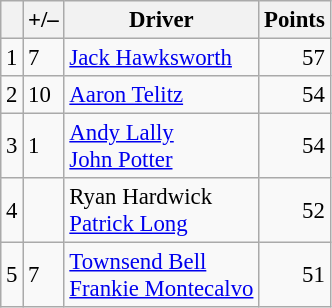<table class="wikitable" style="font-size: 95%;">
<tr>
<th scope="col"></th>
<th scope="col">+/–</th>
<th scope="col">Driver</th>
<th scope="col">Points</th>
</tr>
<tr>
<td align=center>1</td>
<td align="left"> 7</td>
<td> <a href='#'>Jack Hawksworth</a></td>
<td align=right>57</td>
</tr>
<tr>
<td align=center>2</td>
<td align="left"> 10</td>
<td> <a href='#'>Aaron Telitz</a></td>
<td align=right>54</td>
</tr>
<tr>
<td align=center>3</td>
<td align="left"> 1</td>
<td> <a href='#'>Andy Lally</a><br> <a href='#'>John Potter</a></td>
<td align=right>54</td>
</tr>
<tr>
<td align=center>4</td>
<td align="left"></td>
<td> Ryan Hardwick<br> <a href='#'>Patrick Long</a></td>
<td align=right>52</td>
</tr>
<tr>
<td align=center>5</td>
<td align="left"> 7</td>
<td> <a href='#'>Townsend Bell</a><br> <a href='#'>Frankie Montecalvo</a></td>
<td align=right>51</td>
</tr>
</table>
